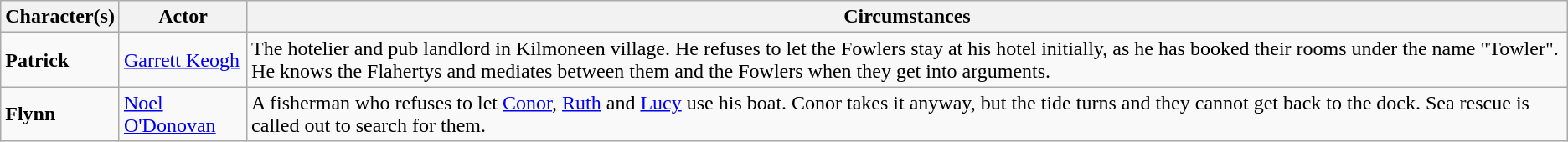<table class="wikitable">
<tr>
<th>Character(s)</th>
<th>Actor</th>
<th>Circumstances</th>
</tr>
<tr>
<td><strong>Patrick</strong></td>
<td><a href='#'>Garrett Keogh</a></td>
<td>The hotelier and pub landlord in Kilmoneen village. He refuses to let the Fowlers stay at his hotel initially, as he has booked their rooms under the name "Towler". He knows the Flahertys and mediates between them and the Fowlers when they get into arguments.</td>
</tr>
<tr>
<td><strong>Flynn</strong></td>
<td><a href='#'>Noel O'Donovan</a></td>
<td>A fisherman who refuses to let <a href='#'>Conor</a>, <a href='#'>Ruth</a> and <a href='#'>Lucy</a> use his boat. Conor takes it anyway, but the tide turns and they cannot get back to the dock. Sea rescue is called out to search for them.</td>
</tr>
</table>
